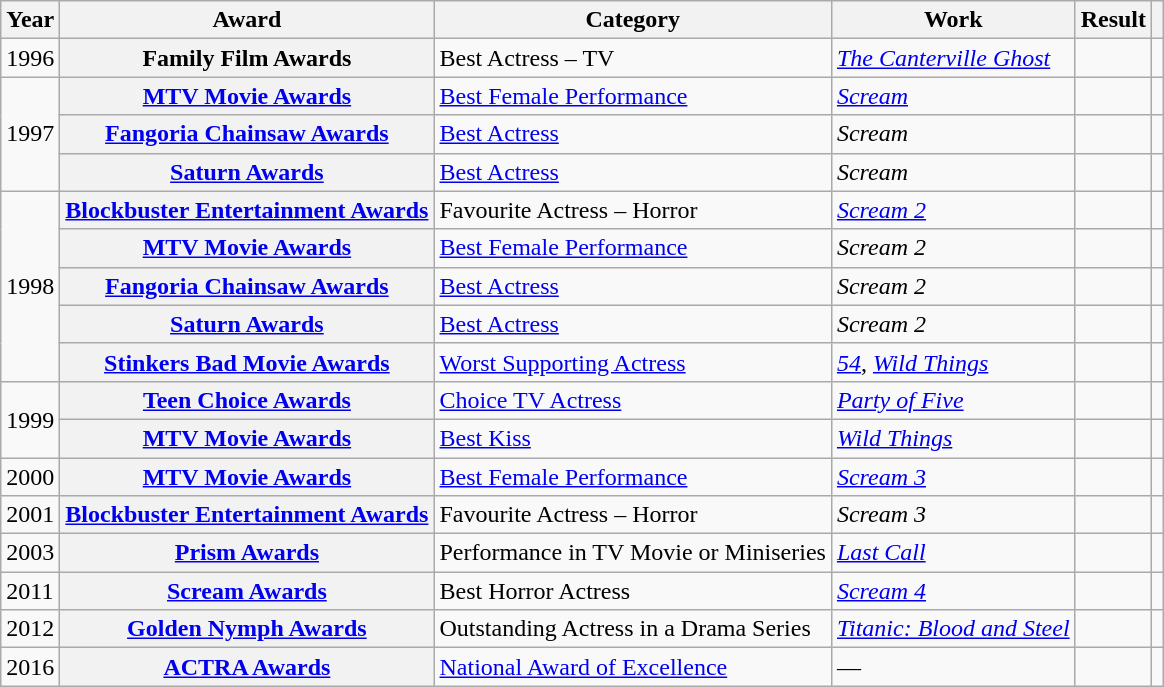<table class="wikitable sortable plainrowheaders">
<tr>
<th scope="col">Year</th>
<th scope="col">Award</th>
<th scope="col">Category</th>
<th scope="col">Work</th>
<th scope="col" class="unsortable">Result</th>
<th scope="col" class="unsortable"></th>
</tr>
<tr>
<td>1996</td>
<th scope="row">Family Film Awards</th>
<td>Best Actress – TV</td>
<td data-sort-value="Canterville Ghost, The"><em><a href='#'>The Canterville Ghost</a></em></td>
<td></td>
<td style="text-align:center;"></td>
</tr>
<tr>
<td rowspan=3>1997</td>
<th scope="row"><a href='#'>MTV Movie Awards</a></th>
<td><a href='#'>Best Female Performance</a></td>
<td><em><a href='#'>Scream</a></em></td>
<td></td>
<td style="text-align:center;"></td>
</tr>
<tr>
<th scope="row"><a href='#'>Fangoria Chainsaw Awards</a></th>
<td><a href='#'>Best Actress</a></td>
<td><em>Scream</em></td>
<td></td>
<td style="text-align:center;"></td>
</tr>
<tr>
<th scope="row"><a href='#'>Saturn Awards</a></th>
<td><a href='#'>Best Actress</a></td>
<td><em>Scream</em></td>
<td></td>
<td style="text-align:center;"></td>
</tr>
<tr>
<td rowspan="5">1998</td>
<th scope="row"><a href='#'>Blockbuster Entertainment Awards</a></th>
<td>Favourite Actress – Horror</td>
<td><em><a href='#'>Scream 2</a></em></td>
<td></td>
<td style="text-align:center;"></td>
</tr>
<tr>
<th scope="row"><a href='#'>MTV Movie Awards</a></th>
<td><a href='#'>Best Female Performance</a></td>
<td><em>Scream 2</em></td>
<td></td>
<td style="text-align:center;"></td>
</tr>
<tr>
<th scope="row"><a href='#'>Fangoria Chainsaw Awards</a></th>
<td><a href='#'>Best Actress</a></td>
<td><em>Scream 2</em></td>
<td></td>
<td style="text-align:center;"></td>
</tr>
<tr>
<th scope="row"><a href='#'>Saturn Awards</a></th>
<td><a href='#'>Best Actress</a></td>
<td><em>Scream 2</em></td>
<td></td>
<td style="text-align:center;"></td>
</tr>
<tr>
<th scope="row"><a href='#'>Stinkers Bad Movie Awards</a></th>
<td><a href='#'>Worst Supporting Actress</a></td>
<td><em><a href='#'>54</a></em>, <em><a href='#'>Wild Things</a></em></td>
<td></td>
<td style="text-align:center;"></td>
</tr>
<tr>
<td rowspan=2>1999</td>
<th scope="row"><a href='#'>Teen Choice Awards</a></th>
<td><a href='#'>Choice TV Actress</a></td>
<td><em><a href='#'>Party of Five</a></em></td>
<td></td>
<td style="text-align:center;"></td>
</tr>
<tr>
<th scope="row"><a href='#'>MTV Movie Awards</a></th>
<td><a href='#'>Best Kiss</a></td>
<td><em><a href='#'>Wild Things</a></em></td>
<td></td>
<td style="text-align:center;"></td>
</tr>
<tr>
<td>2000</td>
<th scope="row"><a href='#'>MTV Movie Awards</a></th>
<td><a href='#'>Best Female Performance</a></td>
<td><em><a href='#'>Scream 3</a></em></td>
<td></td>
<td style="text-align:center;"></td>
</tr>
<tr>
<td>2001</td>
<th scope="row"><a href='#'>Blockbuster Entertainment Awards</a></th>
<td>Favourite Actress – Horror</td>
<td><em>Scream 3</em></td>
<td></td>
<td style="text-align:center;"></td>
</tr>
<tr>
<td>2003</td>
<th scope="row"><a href='#'>Prism Awards</a></th>
<td>Performance in TV Movie or Miniseries</td>
<td><em><a href='#'>Last Call</a></em></td>
<td></td>
<td style="text-align:center;"></td>
</tr>
<tr>
<td>2011</td>
<th scope="row"><a href='#'>Scream Awards</a></th>
<td>Best Horror Actress</td>
<td><em><a href='#'>Scream 4</a></em></td>
<td></td>
<td style="text-align:center;"></td>
</tr>
<tr>
<td>2012</td>
<th scope="row"><a href='#'>Golden Nymph Awards</a></th>
<td>Outstanding Actress in a Drama Series</td>
<td><em><a href='#'>Titanic: Blood and Steel</a></em></td>
<td></td>
<td style="text-align:center;"></td>
</tr>
<tr>
<td>2016</td>
<th scope="row"><a href='#'>ACTRA Awards</a></th>
<td><a href='#'>National Award of Excellence</a></td>
<td>—</td>
<td></td>
<td style="text-align:center;"></td>
</tr>
</table>
